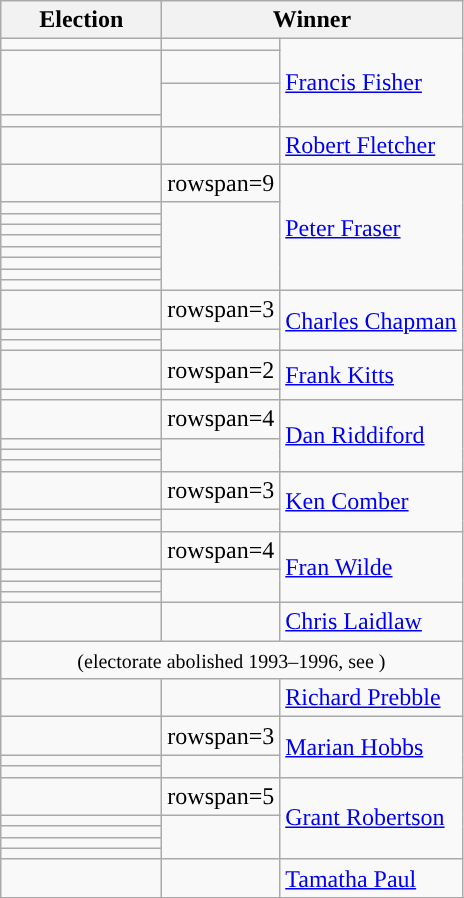<table class=wikitable>
<tr>
<th width=100>Election</th>
<th colspan="2" style="width:175px;">Winner</th>
</tr>
<tr>
<td></td>
<td></td>
<td rowspan=4><a href='#'>Francis Fisher</a></td>
</tr>
<tr>
<td rowspan=2 height=36></td>
<td></td>
</tr>
<tr>
<td style="border-bottom:solid 0 grey; background:"></td>
</tr>
<tr>
<td></td>
<td style="border-top:solid 0 grey; background:"></td>
</tr>
<tr>
<td></td>
<td></td>
<td><a href='#'>Robert Fletcher</a></td>
</tr>
<tr>
<td></td>
<td>rowspan=9 </td>
<td rowspan=9><a href='#'>Peter Fraser</a></td>
</tr>
<tr>
<td></td>
</tr>
<tr>
<td></td>
</tr>
<tr>
<td></td>
</tr>
<tr>
<td></td>
</tr>
<tr>
<td></td>
</tr>
<tr>
<td></td>
</tr>
<tr>
<td></td>
</tr>
<tr>
<td></td>
</tr>
<tr>
<td></td>
<td>rowspan=3 </td>
<td rowspan=3><a href='#'>Charles Chapman</a></td>
</tr>
<tr>
<td></td>
</tr>
<tr>
<td></td>
</tr>
<tr>
<td></td>
<td>rowspan=2 </td>
<td rowspan=2><a href='#'>Frank Kitts</a></td>
</tr>
<tr>
<td></td>
</tr>
<tr>
<td></td>
<td>rowspan=4 </td>
<td rowspan=4><a href='#'>Dan Riddiford</a></td>
</tr>
<tr>
<td></td>
</tr>
<tr>
<td></td>
</tr>
<tr>
<td></td>
</tr>
<tr>
<td></td>
<td>rowspan=3 </td>
<td rowspan=3><a href='#'>Ken Comber</a></td>
</tr>
<tr>
<td></td>
</tr>
<tr>
<td></td>
</tr>
<tr>
<td></td>
<td>rowspan=4 </td>
<td rowspan=4><a href='#'>Fran Wilde</a></td>
</tr>
<tr>
<td></td>
</tr>
<tr>
<td></td>
</tr>
<tr>
<td></td>
</tr>
<tr>
<td></td>
<td></td>
<td><a href='#'>Chris Laidlaw</a></td>
</tr>
<tr>
<td colspan=3 align=center><small>(electorate abolished 1993–1996, see )</small></td>
</tr>
<tr>
<td></td>
<td></td>
<td><a href='#'>Richard Prebble</a></td>
</tr>
<tr>
<td></td>
<td>rowspan=3 </td>
<td rowspan=3><a href='#'>Marian Hobbs</a></td>
</tr>
<tr>
<td></td>
</tr>
<tr>
<td></td>
</tr>
<tr>
<td></td>
<td>rowspan=5 </td>
<td rowspan=5><a href='#'>Grant Robertson</a></td>
</tr>
<tr>
<td></td>
</tr>
<tr>
<td></td>
</tr>
<tr>
<td></td>
</tr>
<tr>
<td></td>
</tr>
<tr>
<td></td>
<td></td>
<td><a href='#'>Tamatha Paul</a></td>
</tr>
</table>
